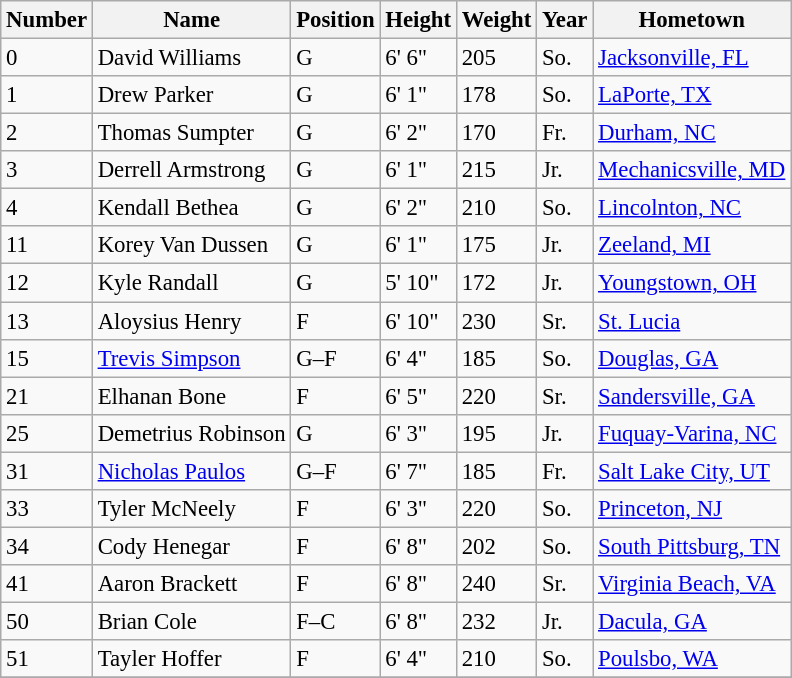<table class="wikitable" style="font-size: 95%;">
<tr>
<th>Number</th>
<th>Name</th>
<th>Position</th>
<th>Height</th>
<th>Weight</th>
<th>Year</th>
<th>Hometown</th>
</tr>
<tr>
<td>0</td>
<td>David Williams</td>
<td>G</td>
<td>6' 6"</td>
<td>205</td>
<td>So.</td>
<td><a href='#'>Jacksonville, FL</a></td>
</tr>
<tr>
<td>1</td>
<td>Drew Parker</td>
<td>G</td>
<td>6' 1"</td>
<td>178</td>
<td>So.</td>
<td><a href='#'>LaPorte, TX</a></td>
</tr>
<tr>
<td>2</td>
<td>Thomas Sumpter</td>
<td>G</td>
<td>6' 2"</td>
<td>170</td>
<td>Fr.</td>
<td><a href='#'>Durham, NC</a></td>
</tr>
<tr>
<td>3</td>
<td>Derrell Armstrong</td>
<td>G</td>
<td>6' 1"</td>
<td>215</td>
<td>Jr.</td>
<td><a href='#'>Mechanicsville, MD</a></td>
</tr>
<tr>
<td>4</td>
<td>Kendall Bethea</td>
<td>G</td>
<td>6' 2"</td>
<td>210</td>
<td>So.</td>
<td><a href='#'>Lincolnton, NC</a></td>
</tr>
<tr>
<td>11</td>
<td>Korey Van Dussen</td>
<td>G</td>
<td>6' 1"</td>
<td>175</td>
<td>Jr.</td>
<td><a href='#'>Zeeland, MI</a></td>
</tr>
<tr>
<td>12</td>
<td>Kyle Randall</td>
<td>G</td>
<td>5' 10"</td>
<td>172</td>
<td>Jr.</td>
<td><a href='#'>Youngstown, OH</a></td>
</tr>
<tr>
<td>13</td>
<td>Aloysius Henry</td>
<td>F</td>
<td>6' 10"</td>
<td>230</td>
<td>Sr.</td>
<td><a href='#'>St. Lucia</a></td>
</tr>
<tr>
<td>15</td>
<td><a href='#'>Trevis Simpson</a></td>
<td>G–F</td>
<td>6' 4"</td>
<td>185</td>
<td>So.</td>
<td><a href='#'>Douglas, GA</a></td>
</tr>
<tr>
<td>21</td>
<td>Elhanan Bone</td>
<td>F</td>
<td>6' 5"</td>
<td>220</td>
<td>Sr.</td>
<td><a href='#'>Sandersville, GA</a></td>
</tr>
<tr>
<td>25</td>
<td>Demetrius Robinson</td>
<td>G</td>
<td>6' 3"</td>
<td>195</td>
<td>Jr.</td>
<td><a href='#'>Fuquay-Varina, NC</a></td>
</tr>
<tr>
<td>31</td>
<td><a href='#'>Nicholas Paulos</a></td>
<td>G–F</td>
<td>6' 7"</td>
<td>185</td>
<td>Fr.</td>
<td><a href='#'>Salt Lake City, UT</a></td>
</tr>
<tr>
<td>33</td>
<td>Tyler McNeely</td>
<td>F</td>
<td>6' 3"</td>
<td>220</td>
<td>So.</td>
<td><a href='#'>Princeton, NJ</a></td>
</tr>
<tr>
<td>34</td>
<td>Cody Henegar</td>
<td>F</td>
<td>6' 8"</td>
<td>202</td>
<td>So.</td>
<td><a href='#'>South Pittsburg, TN</a></td>
</tr>
<tr>
<td>41</td>
<td>Aaron Brackett</td>
<td>F</td>
<td>6' 8"</td>
<td>240</td>
<td>Sr.</td>
<td><a href='#'>Virginia Beach, VA</a></td>
</tr>
<tr>
<td>50</td>
<td>Brian Cole</td>
<td>F–C</td>
<td>6' 8"</td>
<td>232</td>
<td>Jr.</td>
<td><a href='#'>Dacula, GA</a></td>
</tr>
<tr>
<td>51</td>
<td>Tayler Hoffer</td>
<td>F</td>
<td>6' 4"</td>
<td>210</td>
<td>So.</td>
<td><a href='#'>Poulsbo, WA</a></td>
</tr>
<tr>
</tr>
</table>
